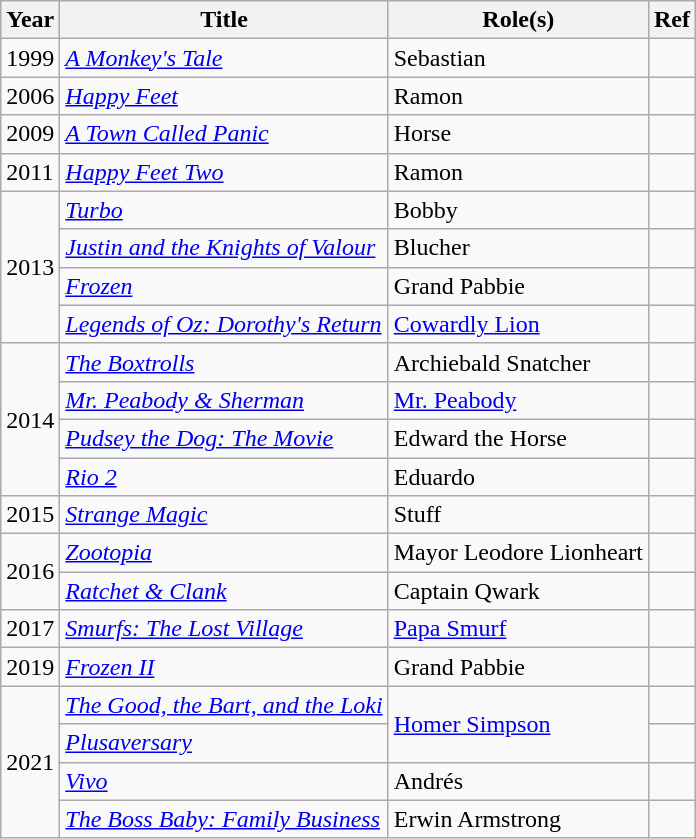<table class="wikitable plainrowheaders sortable">
<tr>
<th scope="col">Year</th>
<th scope="col">Title</th>
<th scope="col">Role(s)</th>
<th scope="col" class="unsortable">Ref</th>
</tr>
<tr>
<td>1999</td>
<td><em><a href='#'>A Monkey's Tale</a></em></td>
<td>Sebastian</td>
<td></td>
</tr>
<tr>
<td>2006</td>
<td><em><a href='#'>Happy Feet</a></em></td>
<td>Ramon</td>
<td></td>
</tr>
<tr>
<td>2009</td>
<td><em><a href='#'>A Town Called Panic</a></em></td>
<td>Horse</td>
<td></td>
</tr>
<tr>
<td>2011</td>
<td><em><a href='#'>Happy Feet Two</a></em></td>
<td>Ramon</td>
<td></td>
</tr>
<tr>
<td rowspan="4">2013</td>
<td><em><a href='#'>Turbo</a></em></td>
<td>Bobby</td>
<td></td>
</tr>
<tr>
<td><em><a href='#'>Justin and the Knights of Valour</a></em></td>
<td>Blucher</td>
<td></td>
</tr>
<tr>
<td><em><a href='#'>Frozen</a></em></td>
<td>Grand Pabbie</td>
<td></td>
</tr>
<tr>
<td><em><a href='#'>Legends of Oz: Dorothy's Return</a></em></td>
<td><a href='#'>Cowardly Lion</a></td>
<td></td>
</tr>
<tr>
<td rowspan="4">2014</td>
<td><em><a href='#'>The Boxtrolls</a></em></td>
<td>Archiebald Snatcher</td>
<td></td>
</tr>
<tr>
<td><em><a href='#'>Mr. Peabody & Sherman</a></em></td>
<td><a href='#'>Mr. Peabody</a></td>
<td></td>
</tr>
<tr>
<td><em><a href='#'>Pudsey the Dog: The Movie</a></em></td>
<td>Edward the Horse</td>
<td></td>
</tr>
<tr>
<td><em><a href='#'>Rio 2</a></em></td>
<td>Eduardo</td>
<td></td>
</tr>
<tr>
<td>2015</td>
<td><em><a href='#'>Strange Magic</a></em></td>
<td>Stuff</td>
<td></td>
</tr>
<tr>
<td rowspan="2">2016</td>
<td><em><a href='#'>Zootopia</a></em></td>
<td>Mayor Leodore Lionheart</td>
<td></td>
</tr>
<tr>
<td><em><a href='#'>Ratchet & Clank</a></em></td>
<td>Captain Qwark</td>
<td></td>
</tr>
<tr>
<td>2017</td>
<td><em><a href='#'>Smurfs: The Lost Village</a></em></td>
<td><a href='#'>Papa Smurf</a></td>
<td></td>
</tr>
<tr>
<td>2019</td>
<td><em><a href='#'>Frozen II</a></em></td>
<td>Grand Pabbie</td>
<td></td>
</tr>
<tr>
<td rowspan="4">2021</td>
<td><em><a href='#'>The Good, the Bart, and the Loki</a></em></td>
<td rowspan=2><a href='#'>Homer Simpson</a></td>
<td></td>
</tr>
<tr>
<td><em><a href='#'>Plusaversary</a></em></td>
<td></td>
</tr>
<tr>
<td><em><a href='#'>Vivo</a></em></td>
<td>Andrés</td>
<td></td>
</tr>
<tr>
<td><em><a href='#'>The Boss Baby: Family Business</a></em></td>
<td>Erwin Armstrong</td>
<td></td>
</tr>
</table>
